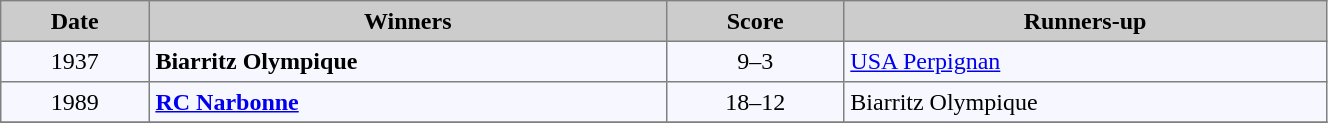<table cellpadding="4" cellspacing="0" border="1" style="background:#f7f8ff; width:70%; font-size:100%; border:gray solid 1px; border-collapse:collapse;">
<tr style="background:#ccc;">
<td align=center><strong>Date</strong></td>
<td align=center><strong>Winners</strong></td>
<td align=center><strong>Score</strong></td>
<td align=center><strong>Runners-up</strong></td>
</tr>
<tr>
<td align=center>1937</td>
<td><strong>Biarritz Olympique </strong></td>
<td align=center>9–3</td>
<td><a href='#'>USA Perpignan</a></td>
</tr>
<tr>
<td align=center>1989</td>
<td><strong><a href='#'>RC Narbonne</a></strong></td>
<td align=center>18–12</td>
<td>Biarritz Olympique</td>
</tr>
<tr>
</tr>
</table>
